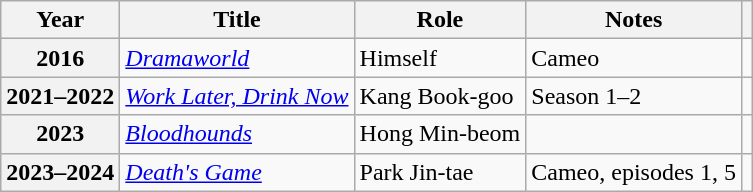<table class="wikitable sortable plainrowheaders">
<tr>
<th scope="col">Year</th>
<th scope="col">Title</th>
<th scope="col">Role</th>
<th scope="col">Notes</th>
<th scope="col" class="unsortable"></th>
</tr>
<tr>
<th scope="row">2016</th>
<td><em><a href='#'>Dramaworld</a></em></td>
<td>Himself</td>
<td>Cameo</td>
<td></td>
</tr>
<tr>
<th scope="row">2021–2022</th>
<td><em><a href='#'>Work Later, Drink Now</a></em></td>
<td>Kang Book-goo</td>
<td>Season 1–2</td>
<td></td>
</tr>
<tr>
<th scope="row">2023</th>
<td><em><a href='#'>Bloodhounds</a></em></td>
<td>Hong Min-beom</td>
<td></td>
<td></td>
</tr>
<tr>
<th scope="row">2023–2024</th>
<td><em><a href='#'>Death's Game</a></em></td>
<td>Park Jin-tae</td>
<td>Cameo, episodes 1, 5</td>
<td></td>
</tr>
</table>
